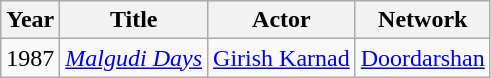<table class="wikitable">
<tr>
<th scope="col">Year</th>
<th scope="col">Title</th>
<th scope="col">Actor</th>
<th scope="col">Network</th>
</tr>
<tr>
<td>1987</td>
<td><em><a href='#'>Malgudi Days</a></em></td>
<td><a href='#'>Girish Karnad</a></td>
<td><a href='#'>Doordarshan</a></td>
</tr>
</table>
